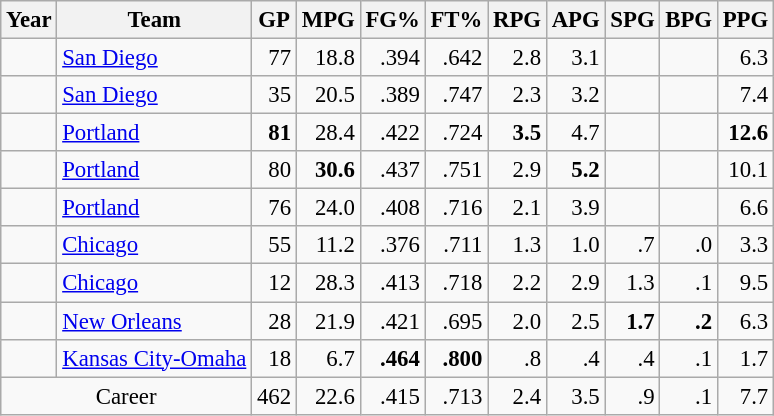<table class="wikitable sortable" style="font-size:95%; text-align:right;">
<tr>
<th>Year</th>
<th>Team</th>
<th>GP</th>
<th>MPG</th>
<th>FG%</th>
<th>FT%</th>
<th>RPG</th>
<th>APG</th>
<th>SPG</th>
<th>BPG</th>
<th>PPG</th>
</tr>
<tr>
<td style="text-align:left;"></td>
<td style="text-align:left;"><a href='#'>San Diego</a></td>
<td>77</td>
<td>18.8</td>
<td>.394</td>
<td>.642</td>
<td>2.8</td>
<td>3.1</td>
<td></td>
<td></td>
<td>6.3</td>
</tr>
<tr>
<td style="text-align:left;"></td>
<td style="text-align:left;"><a href='#'>San Diego</a></td>
<td>35</td>
<td>20.5</td>
<td>.389</td>
<td>.747</td>
<td>2.3</td>
<td>3.2</td>
<td></td>
<td></td>
<td>7.4</td>
</tr>
<tr>
<td style="text-align:left;"></td>
<td style="text-align:left;"><a href='#'>Portland</a></td>
<td><strong>81</strong></td>
<td>28.4</td>
<td>.422</td>
<td>.724</td>
<td><strong>3.5</strong></td>
<td>4.7</td>
<td></td>
<td></td>
<td><strong>12.6</strong></td>
</tr>
<tr>
<td style="text-align:left;"></td>
<td style="text-align:left;"><a href='#'>Portland</a></td>
<td>80</td>
<td><strong>30.6</strong></td>
<td>.437</td>
<td>.751</td>
<td>2.9</td>
<td><strong>5.2</strong></td>
<td></td>
<td></td>
<td>10.1</td>
</tr>
<tr>
<td style="text-align:left;"></td>
<td style="text-align:left;"><a href='#'>Portland</a></td>
<td>76</td>
<td>24.0</td>
<td>.408</td>
<td>.716</td>
<td>2.1</td>
<td>3.9</td>
<td></td>
<td></td>
<td>6.6</td>
</tr>
<tr>
<td style="text-align:left;"></td>
<td style="text-align:left;"><a href='#'>Chicago</a></td>
<td>55</td>
<td>11.2</td>
<td>.376</td>
<td>.711</td>
<td>1.3</td>
<td>1.0</td>
<td>.7</td>
<td>.0</td>
<td>3.3</td>
</tr>
<tr>
<td style="text-align:left;"></td>
<td style="text-align:left;"><a href='#'>Chicago</a></td>
<td>12</td>
<td>28.3</td>
<td>.413</td>
<td>.718</td>
<td>2.2</td>
<td>2.9</td>
<td>1.3</td>
<td>.1</td>
<td>9.5</td>
</tr>
<tr>
<td style="text-align:left;"></td>
<td style="text-align:left;"><a href='#'>New Orleans</a></td>
<td>28</td>
<td>21.9</td>
<td>.421</td>
<td>.695</td>
<td>2.0</td>
<td>2.5</td>
<td><strong>1.7</strong></td>
<td><strong>.2</strong></td>
<td>6.3</td>
</tr>
<tr>
<td style="text-align:left;"></td>
<td style="text-align:left;"><a href='#'>Kansas City-Omaha</a></td>
<td>18</td>
<td>6.7</td>
<td><strong>.464</strong></td>
<td><strong>.800</strong></td>
<td>.8</td>
<td>.4</td>
<td>.4</td>
<td>.1</td>
<td>1.7</td>
</tr>
<tr class="sortbottom">
<td style="text-align:center;" colspan=2>Career</td>
<td>462</td>
<td>22.6</td>
<td>.415</td>
<td>.713</td>
<td>2.4</td>
<td>3.5</td>
<td>.9</td>
<td>.1</td>
<td>7.7</td>
</tr>
</table>
